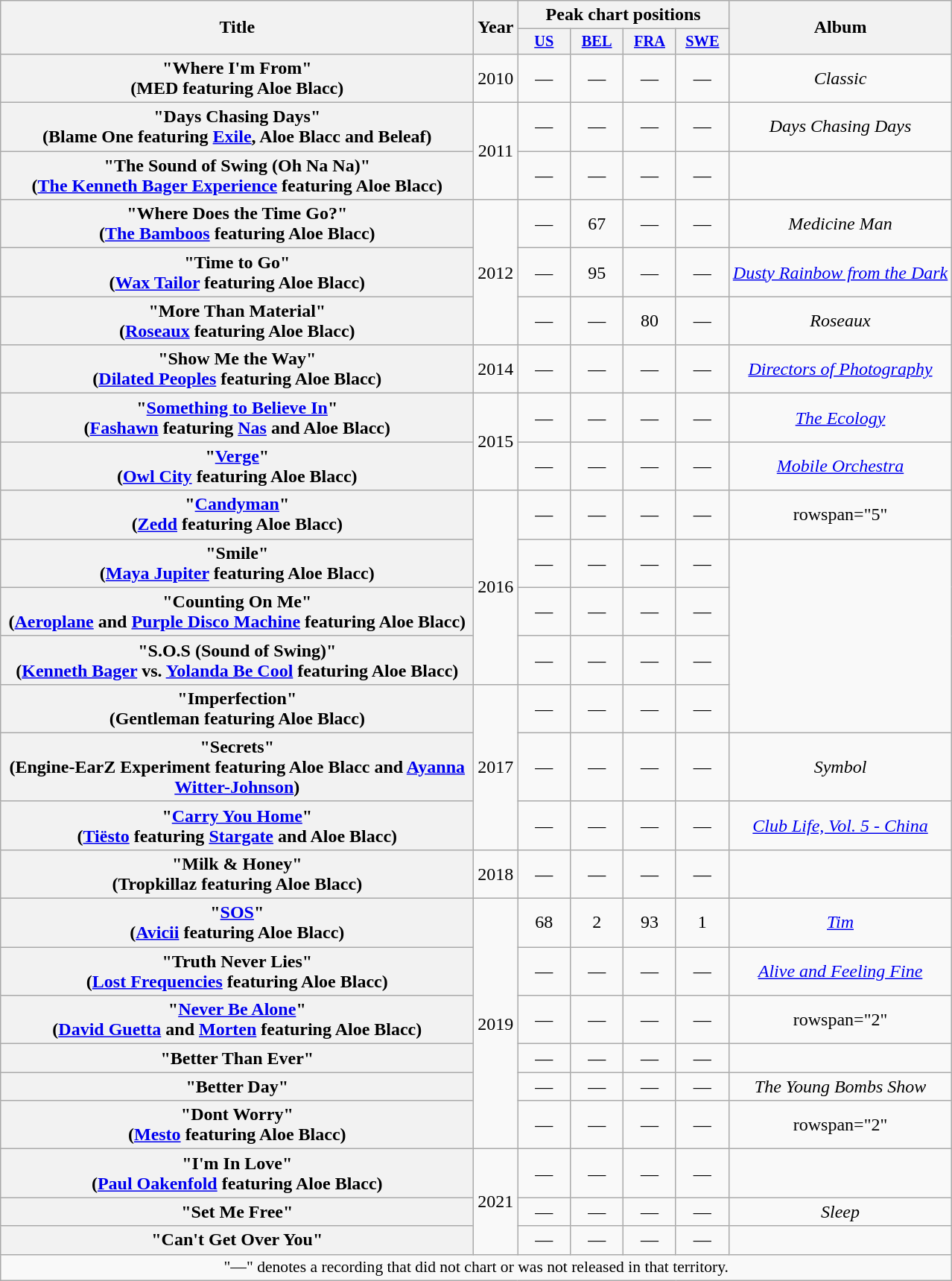<table class="wikitable plainrowheaders" style="text-align:center;">
<tr>
<th scope="col" rowspan="2" style="width:26em;">Title</th>
<th scope="col" rowspan="2" style="width:1em;">Year</th>
<th scope="col" colspan="4">Peak chart positions</th>
<th scope="col" rowspan="2">Album</th>
</tr>
<tr>
<th scope="col" style="width:3em;font-size:85%;"><a href='#'>US</a><br></th>
<th scope="col" style="width:3em;font-size:85%;"><a href='#'>BEL</a><br></th>
<th scope="col" style="width:3em;font-size:85%;"><a href='#'>FRA</a><br></th>
<th scope="col" style="width:3em;font-size:85%;"><a href='#'>SWE</a><br></th>
</tr>
<tr>
<th scope="row">"Where I'm From"<br><span>(MED featuring Aloe Blacc)</span></th>
<td>2010</td>
<td>—</td>
<td>—</td>
<td>—</td>
<td>—</td>
<td><em>Classic</em></td>
</tr>
<tr>
<th scope="row">"Days Chasing Days"<br><span>(Blame One featuring <a href='#'>Exile</a>, Aloe Blacc and Beleaf)</span></th>
<td rowspan="2">2011</td>
<td>—</td>
<td>—</td>
<td>—</td>
<td>—</td>
<td><em>Days Chasing Days</em></td>
</tr>
<tr>
<th scope="row">"The Sound of Swing (Oh Na Na)"<br><span>(<a href='#'>The Kenneth Bager Experience</a> featuring Aloe Blacc)</span></th>
<td>—</td>
<td>—</td>
<td>—</td>
<td>—</td>
<td></td>
</tr>
<tr>
<th scope="row">"Where Does the Time Go?"<br><span>(<a href='#'>The Bamboos</a> featuring Aloe Blacc)</span></th>
<td rowspan="3">2012</td>
<td>—</td>
<td>67</td>
<td>—</td>
<td>—</td>
<td><em>Medicine Man</em></td>
</tr>
<tr>
<th scope="row">"Time to Go"<br><span>(<a href='#'>Wax Tailor</a> featuring Aloe Blacc)</span></th>
<td>—</td>
<td>95</td>
<td>—</td>
<td>—</td>
<td><em><a href='#'>Dusty Rainbow from the Dark</a></em></td>
</tr>
<tr>
<th scope="row">"More Than Material"<br><span>(<a href='#'>Roseaux</a> featuring Aloe Blacc)</span></th>
<td>—</td>
<td>—</td>
<td>80</td>
<td>—</td>
<td><em>Roseaux</em></td>
</tr>
<tr>
<th scope="row">"Show Me the Way"<br><span>(<a href='#'>Dilated Peoples</a> featuring Aloe Blacc)</span></th>
<td>2014</td>
<td>—</td>
<td>—</td>
<td>—</td>
<td>—</td>
<td><em><a href='#'>Directors of Photography</a></em></td>
</tr>
<tr>
<th scope="row">"<a href='#'>Something to Believe In</a>"<br><span>(<a href='#'>Fashawn</a> featuring <a href='#'>Nas</a> and Aloe Blacc)</span></th>
<td rowspan="2">2015</td>
<td>—</td>
<td>—</td>
<td>—</td>
<td>—</td>
<td><em><a href='#'>The Ecology</a></em></td>
</tr>
<tr>
<th scope="row">"<a href='#'>Verge</a>"<br><span>(<a href='#'>Owl City</a> featuring Aloe Blacc)</span></th>
<td>—</td>
<td>—</td>
<td>—</td>
<td>—</td>
<td><em><a href='#'>Mobile Orchestra</a></em></td>
</tr>
<tr>
<th scope="row">"<a href='#'>Candyman</a>"<br><span>(<a href='#'>Zedd</a> featuring Aloe Blacc)</span></th>
<td rowspan="4">2016</td>
<td>—</td>
<td>—</td>
<td>—</td>
<td>—</td>
<td>rowspan="5" </td>
</tr>
<tr>
<th scope="row">"Smile"<br><span>(<a href='#'>Maya Jupiter</a> featuring Aloe Blacc)</span></th>
<td>—</td>
<td>—</td>
<td>—</td>
<td>—</td>
</tr>
<tr>
<th scope="row">"Counting On Me"<br><span>(<a href='#'>Aeroplane</a> and <a href='#'>Purple Disco Machine</a> featuring Aloe Blacc)</span></th>
<td>—</td>
<td>—</td>
<td>—</td>
<td>—</td>
</tr>
<tr>
<th scope="row">"S.O.S (Sound of Swing)"<br><span>(<a href='#'>Kenneth Bager</a> vs. <a href='#'>Yolanda Be Cool</a> featuring Aloe Blacc)</span></th>
<td>—</td>
<td>—</td>
<td>—</td>
<td>—</td>
</tr>
<tr>
<th scope="row">"Imperfection"<br><span>(Gentleman featuring Aloe Blacc)</span></th>
<td rowspan="3">2017</td>
<td>—</td>
<td>—</td>
<td>—</td>
<td>—</td>
</tr>
<tr>
<th scope="row">"Secrets"<br><span>(Engine-EarZ Experiment featuring Aloe Blacc and <a href='#'>Ayanna Witter-Johnson</a>)</span></th>
<td>—</td>
<td>—</td>
<td>—</td>
<td>—</td>
<td><em>Symbol</em></td>
</tr>
<tr>
<th scope="row">"<a href='#'>Carry You Home</a>"<br><span>(<a href='#'>Tiësto</a> featuring <a href='#'>Stargate</a> and Aloe Blacc)</span></th>
<td>—</td>
<td>—</td>
<td>—</td>
<td>—</td>
<td><em><a href='#'>Club Life, Vol. 5 - China</a></em></td>
</tr>
<tr>
<th scope="row">"Milk & Honey"<br><span>(Tropkillaz featuring Aloe Blacc)</span></th>
<td>2018</td>
<td>—</td>
<td>—</td>
<td>—</td>
<td>—</td>
<td></td>
</tr>
<tr>
<th scope="row">"<a href='#'>SOS</a>"<br><span>(<a href='#'>Avicii</a> featuring Aloe Blacc)</span></th>
<td rowspan="6">2019</td>
<td>68</td>
<td>2</td>
<td>93<br></td>
<td>1</td>
<td><em><a href='#'>Tim</a></em></td>
</tr>
<tr>
<th scope="row">"Truth Never Lies"<br><span>(<a href='#'>Lost Frequencies</a> featuring Aloe Blacc)</span></th>
<td>—</td>
<td>—</td>
<td>—</td>
<td>—</td>
<td><em><a href='#'>Alive and Feeling Fine</a></em></td>
</tr>
<tr>
<th scope="row">"<a href='#'>Never Be Alone</a>" <br><span>(<a href='#'>David Guetta</a> and <a href='#'>Morten</a> featuring Aloe Blacc)</span></th>
<td>—</td>
<td>—</td>
<td>—</td>
<td>—</td>
<td>rowspan="2" </td>
</tr>
<tr>
<th scope="row">"Better Than Ever" <br></th>
<td>—</td>
<td>—</td>
<td>—</td>
<td>—</td>
</tr>
<tr>
<th scope="row">"Better Day"<br></th>
<td>—</td>
<td>—</td>
<td>—</td>
<td>—</td>
<td><em>The Young Bombs Show</em></td>
</tr>
<tr>
<th scope="row">"Dont Worry"<br><span>(<a href='#'>Mesto</a> featuring Aloe Blacc)</span></th>
<td>—</td>
<td>—</td>
<td>—</td>
<td>—</td>
<td>rowspan="2" </td>
</tr>
<tr>
<th scope="row">"I'm In Love" <br><span>(<a href='#'>Paul Oakenfold</a> featuring Aloe Blacc)</span></th>
<td rowspan="3">2021</td>
<td>—</td>
<td>—</td>
<td>—</td>
<td>—</td>
</tr>
<tr>
<th scope="row">"Set Me Free"<br></th>
<td>—</td>
<td>—</td>
<td>—</td>
<td>—</td>
<td><em>Sleep</em></td>
</tr>
<tr>
<th scope="row">"Can't Get Over You" <br></th>
<td>—</td>
<td>—</td>
<td>—</td>
<td>—</td>
<td></td>
</tr>
<tr>
<td colspan="8" style="font-size:90%">"—" denotes a recording that did not chart or was not released in that territory.</td>
</tr>
</table>
